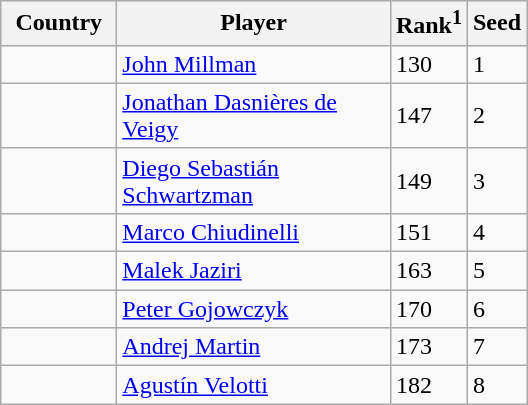<table class="sortable wikitable">
<tr>
<th width="70">Country</th>
<th width="175">Player</th>
<th>Rank<sup>1</sup></th>
<th>Seed</th>
</tr>
<tr>
<td></td>
<td><a href='#'>John Millman</a></td>
<td>130</td>
<td>1</td>
</tr>
<tr>
<td></td>
<td><a href='#'>Jonathan Dasnières de Veigy</a></td>
<td>147</td>
<td>2</td>
</tr>
<tr>
<td></td>
<td><a href='#'>Diego Sebastián Schwartzman</a></td>
<td>149</td>
<td>3</td>
</tr>
<tr>
<td></td>
<td><a href='#'>Marco Chiudinelli</a></td>
<td>151</td>
<td>4</td>
</tr>
<tr>
<td></td>
<td><a href='#'>Malek Jaziri</a></td>
<td>163</td>
<td>5</td>
</tr>
<tr>
<td></td>
<td><a href='#'>Peter Gojowczyk</a></td>
<td>170</td>
<td>6</td>
</tr>
<tr>
<td></td>
<td><a href='#'>Andrej Martin</a></td>
<td>173</td>
<td>7</td>
</tr>
<tr>
<td></td>
<td><a href='#'>Agustín Velotti</a></td>
<td>182</td>
<td>8</td>
</tr>
</table>
